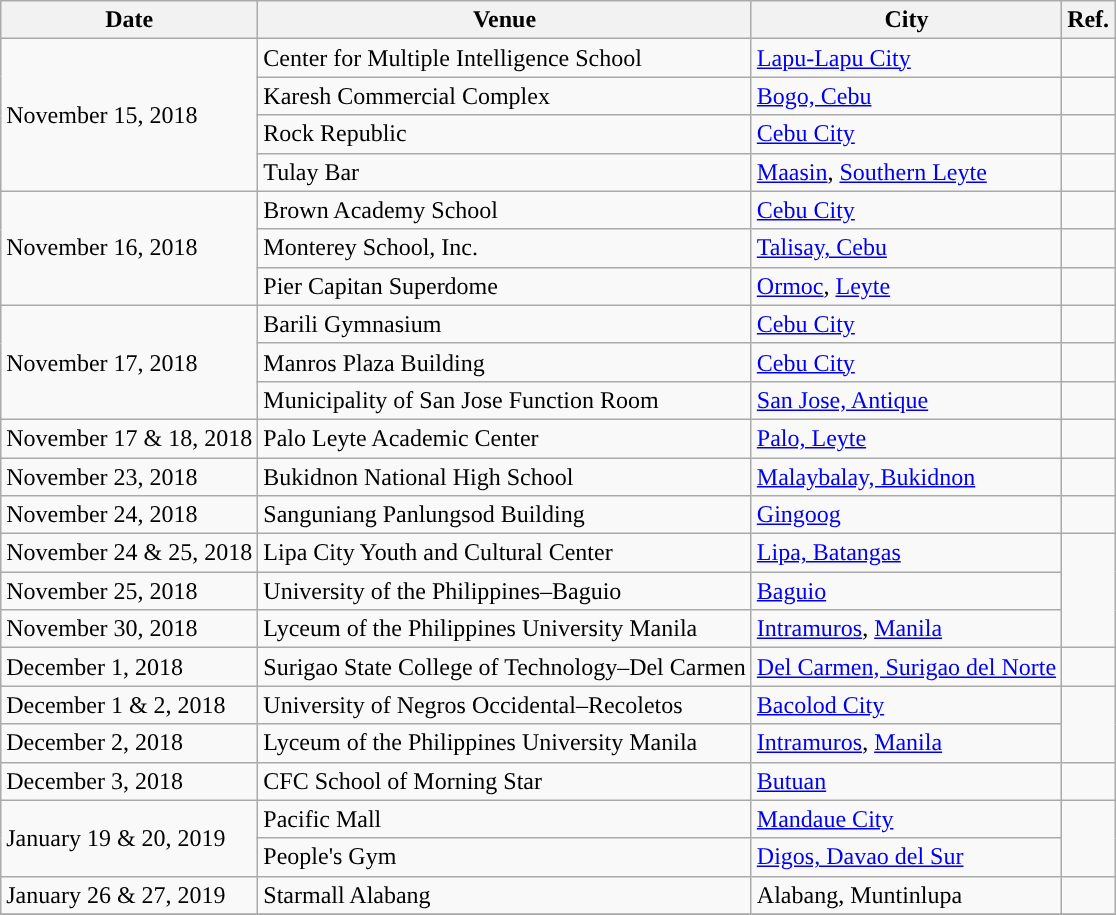<table class="wikitable sortable">
<tr>
<th scope="col">Date</th>
<th scope="col">Venue</th>
<th scope="col">City</th>
<th scope="col">Ref.</th>
</tr>
<tr>
<td rowspan="4" style="text-align:left;">November 15, 2018</td>
<td>Center for Multiple Intelligence School</td>
<td><a href='#'>Lapu-Lapu City</a></td>
<td></td>
</tr>
<tr>
<td>Karesh Commercial Complex</td>
<td><a href='#'>Bogo, Cebu</a></td>
<td></td>
</tr>
<tr>
<td>Rock Republic</td>
<td><a href='#'>Cebu City</a></td>
<td></td>
</tr>
<tr>
<td>Tulay Bar</td>
<td><a href='#'>Maasin</a>, <a href='#'>Southern Leyte</a></td>
<td></td>
</tr>
<tr>
<td rowspan="3" style="text-align:left;">November 16, 2018</td>
<td>Brown Academy School</td>
<td><a href='#'>Cebu City</a></td>
<td></td>
</tr>
<tr>
<td>Monterey School, Inc.</td>
<td><a href='#'>Talisay, Cebu</a></td>
<td></td>
</tr>
<tr>
<td>Pier Capitan Superdome</td>
<td><a href='#'>Ormoc</a>, <a href='#'>Leyte</a></td>
<td></td>
</tr>
<tr>
<td rowspan="3" style="text-align:left;">November 17, 2018</td>
<td>Barili Gymnasium</td>
<td><a href='#'>Cebu City</a></td>
<td></td>
</tr>
<tr>
<td>Manros Plaza Building</td>
<td><a href='#'>Cebu City</a></td>
<td></td>
</tr>
<tr>
<td>Municipality of San Jose Function Room</td>
<td><a href='#'>San Jose, Antique</a></td>
<td></td>
</tr>
<tr>
<td style="text-align:left;">November 17 & 18, 2018</td>
<td>Palo Leyte Academic Center</td>
<td><a href='#'>Palo, Leyte</a></td>
<td></td>
</tr>
<tr>
<td style="text-align:left;">November 23, 2018</td>
<td>Bukidnon National High School</td>
<td><a href='#'>Malaybalay, Bukidnon</a></td>
<td></td>
</tr>
<tr>
<td style="text-align:left;">November 24, 2018</td>
<td>Sanguniang Panlungsod Building</td>
<td><a href='#'>Gingoog</a></td>
<td></td>
</tr>
<tr>
<td style="text-align:left;">November 24 & 25, 2018</td>
<td>Lipa City Youth and Cultural Center</td>
<td><a href='#'>Lipa, Batangas</a></td>
<td rowspan="3"></td>
</tr>
<tr>
<td style="text-align:left;">November 25, 2018</td>
<td>University of the Philippines–Baguio</td>
<td><a href='#'>Baguio</a></td>
</tr>
<tr>
<td style="text-align:left;">November 30, 2018</td>
<td>Lyceum of the Philippines University Manila</td>
<td><a href='#'>Intramuros</a>, <a href='#'>Manila</a></td>
</tr>
<tr>
<td style="text-align:left;">December 1, 2018</td>
<td>Surigao State College of Technology–Del Carmen</td>
<td><a href='#'>Del Carmen, Surigao del Norte</a></td>
<td></td>
</tr>
<tr>
<td style="text-align:left;">December 1 & 2, 2018</td>
<td>University of Negros Occidental–Recoletos</td>
<td><a href='#'>Bacolod City</a></td>
<td rowspan="2"></td>
</tr>
<tr>
<td style="text-align:left;">December 2, 2018</td>
<td>Lyceum of the Philippines University Manila</td>
<td><a href='#'>Intramuros</a>, <a href='#'>Manila</a></td>
</tr>
<tr>
<td style="text-align:left;">December 3, 2018</td>
<td>CFC School of Morning Star</td>
<td><a href='#'>Butuan</a></td>
<td></td>
</tr>
<tr>
<td rowspan="2" style="text-align:left;">January 19 & 20, 2019</td>
<td>Pacific Mall</td>
<td><a href='#'>Mandaue City</a></td>
<td rowspan="2"></td>
</tr>
<tr>
<td>People's Gym</td>
<td><a href='#'>Digos, Davao del Sur</a></td>
</tr>
<tr>
<td style="text-align:left;">January 26 & 27, 2019</td>
<td>Starmall Alabang</td>
<td>Alabang, Muntinlupa</td>
<td></td>
</tr>
<tr>
</tr>
</table>
